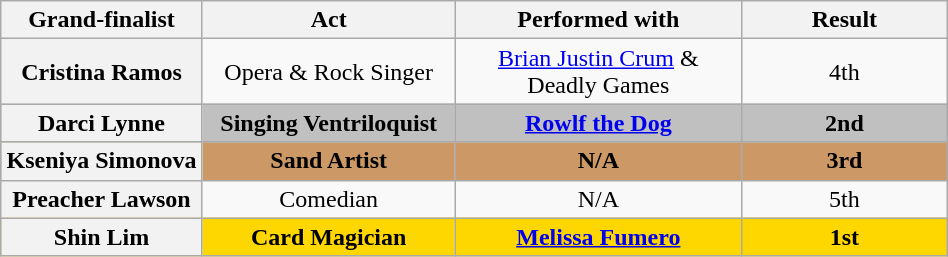<table class="wikitable plainrowheaders sortable" style="text-align:center" width="50%;">
<tr>
<th scope="col" class="unsortable" style="width:12em;">Grand-finalist</th>
<th scope="col" class="unsortable" style="width:15em;">Act</th>
<th scope="col" class="unsortable" style="width:19em;">Performed with</th>
<th scope="col" style="width:14em;">Result</th>
</tr>
<tr>
<th scope="row">Cristina Ramos</th>
<td>Opera & Rock Singer</td>
<td><a href='#'>Brian Justin Crum</a> & Deadly Games</td>
<td>4th</td>
</tr>
<tr style="background: silver">
<th scope="row"><strong>Darci Lynne</strong></th>
<td><strong>Singing Ventriloquist</strong></td>
<td><strong><a href='#'>Rowlf the Dog</a></strong></td>
<td><strong>2nd</strong></td>
</tr>
<tr style="background:#c96">
<th scope="row"><strong>Kseniya Simonova</strong></th>
<td><strong>Sand Artist</strong></td>
<td><strong>N/A</strong></td>
<td><strong>3rd</strong></td>
</tr>
<tr>
<th scope="row">Preacher Lawson</th>
<td>Comedian</td>
<td>N/A</td>
<td>5th</td>
</tr>
<tr style="background:gold">
<th scope="row"><strong>Shin Lim</strong></th>
<td><strong>Card Magician</strong></td>
<td><strong><a href='#'>Melissa Fumero</a></strong></td>
<td><strong>1st</strong></td>
</tr>
</table>
